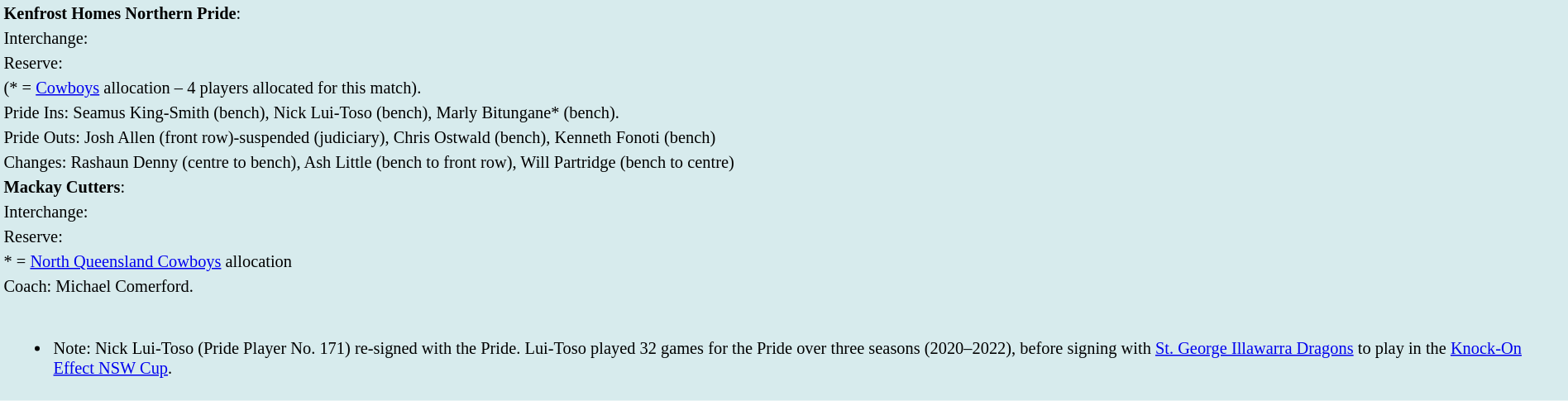<table style="background:#d7ebed; font-size:85%; width:100%;">
<tr>
<td><strong>Kenfrost Homes Northern Pride</strong>:             </td>
</tr>
<tr>
<td>Interchange:    </td>
</tr>
<tr>
<td>Reserve: </td>
</tr>
<tr>
<td>(* = <a href='#'>Cowboys</a> allocation – 4 players allocated for this match).</td>
</tr>
<tr>
<td>Pride Ins: Seamus King-Smith (bench), Nick Lui-Toso (bench), Marly Bitungane* (bench).</td>
</tr>
<tr>
<td>Pride Outs: Josh Allen (front row)-suspended (judiciary), Chris Ostwald (bench), Kenneth Fonoti (bench)</td>
</tr>
<tr>
<td>Changes: Rashaun Denny (centre to bench), Ash Little (bench to front row), Will Partridge (bench to centre)</td>
</tr>
<tr>
<td><strong>Mackay Cutters</strong>:             </td>
</tr>
<tr>
<td>Interchange:    </td>
</tr>
<tr>
<td>Reserve: </td>
</tr>
<tr>
<td>* = <a href='#'>North Queensland Cowboys</a> allocation</td>
</tr>
<tr>
<td>Coach: Michael Comerford.</td>
</tr>
<tr>
<td><br><ul><li>Note: Nick Lui-Toso (Pride Player No. 171) re-signed with the Pride. Lui-Toso played 32 games for the Pride over three seasons (2020–2022), before signing with <a href='#'>St. George Illawarra Dragons</a> to play in the <a href='#'>Knock-On Effect NSW Cup</a>.</li></ul></td>
</tr>
<tr>
</tr>
</table>
